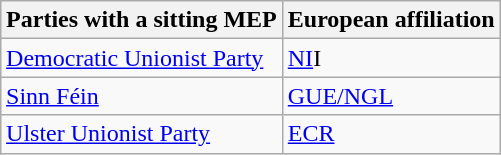<table class="wikitable sortable mw-collapsible" align=right>
<tr>
<th>Parties with a sitting MEP</th>
<th>European affiliation</th>
</tr>
<tr>
<td><a href='#'>Democratic Unionist Party</a></td>
<td><a href='#'>NI</a>I</td>
</tr>
<tr>
<td><a href='#'>Sinn Féin</a></td>
<td><a href='#'>GUE/NGL</a></td>
</tr>
<tr>
<td><a href='#'>Ulster Unionist Party</a></td>
<td><a href='#'>ECR</a></td>
</tr>
</table>
